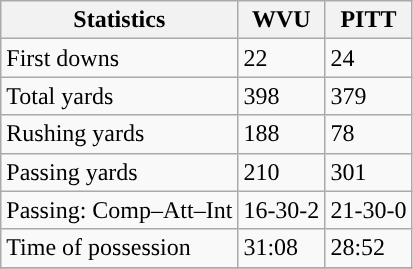<table class="wikitable" style="float: left;">
<tr>
<th>Statistics</th>
<th>WVU</th>
<th>PITT</th>
</tr>
<tr>
<td>First downs</td>
<td>22</td>
<td>24</td>
</tr>
<tr>
<td>Total yards</td>
<td>398</td>
<td>379</td>
</tr>
<tr>
<td>Rushing yards</td>
<td>188</td>
<td>78</td>
</tr>
<tr>
<td>Passing yards</td>
<td>210</td>
<td>301</td>
</tr>
<tr>
<td>Passing: Comp–Att–Int</td>
<td>16-30-2</td>
<td>21-30-0</td>
</tr>
<tr>
<td>Time of possession</td>
<td>31:08</td>
<td>28:52</td>
</tr>
<tr>
</tr>
</table>
